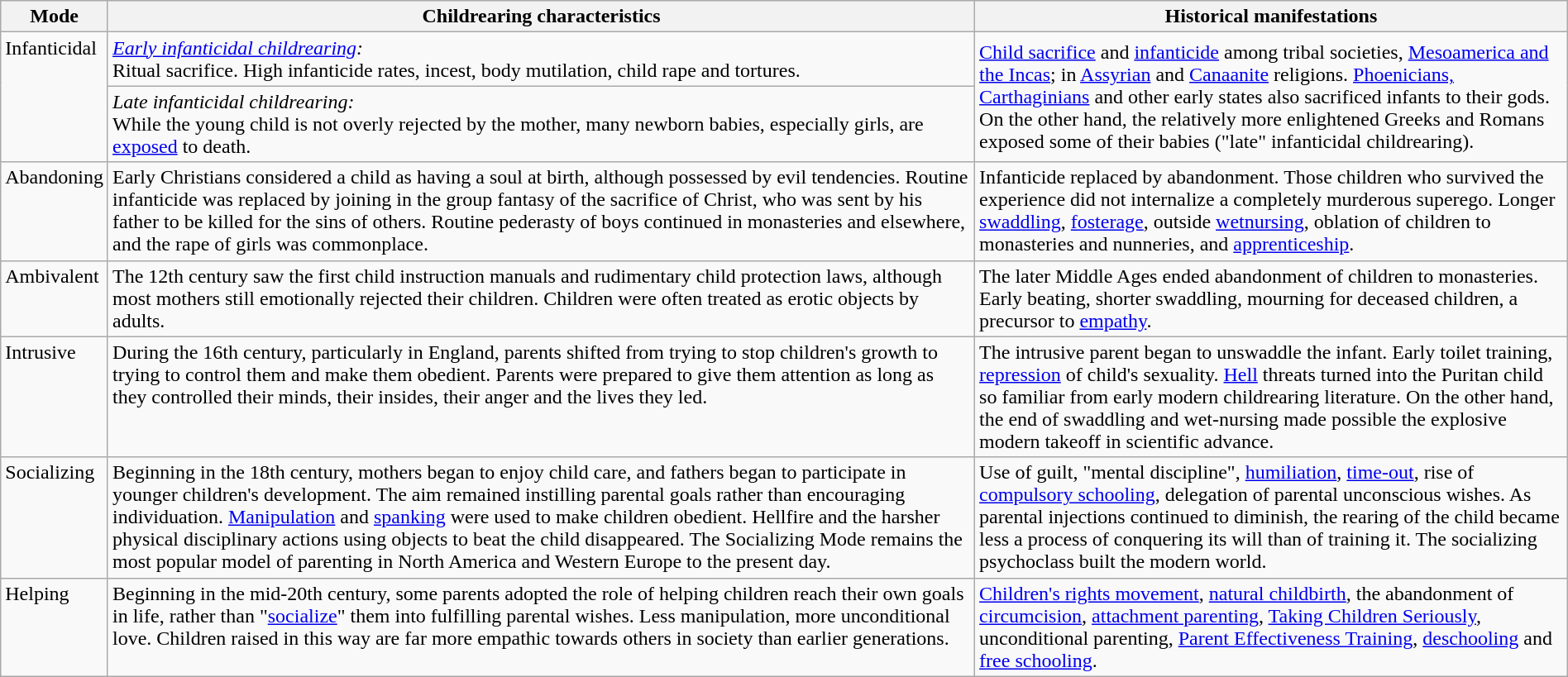<table class="wikitable" width="100%">
<tr>
<th>Mode</th>
<th>Childrearing characteristics</th>
<th>Historical manifestations</th>
</tr>
<tr>
<td rowspan="2" valign="top">Infanticidal</td>
<td valign="top"><em><a href='#'>Early infanticidal childrearing</a>:</em><br>Ritual sacrifice. High infanticide rates, incest, body mutilation, child rape and tortures.</td>
<td rowspan="2"><a href='#'>Child sacrifice</a> and <a href='#'>infanticide</a> among tribal societies, <a href='#'>Mesoamerica and the Incas</a>; in <a href='#'>Assyrian</a> and <a href='#'>Canaanite</a> religions. <a href='#'>Phoenicians, Carthaginians</a> and other early states also sacrificed infants to their gods.<br>On the other hand, the relatively more enlightened Greeks and Romans exposed some of their babies ("late" infanticidal childrearing).</td>
</tr>
<tr>
<td valign="top"><em>Late infanticidal childrearing:</em><br>While the young child is not overly rejected by the mother, many newborn babies, especially girls, are <a href='#'>exposed</a> to death.</td>
</tr>
<tr>
<td valign="top">Abandoning</td>
<td valign="top">Early Christians considered a child as having a soul at birth, although possessed by evil tendencies. Routine infanticide was replaced by joining in the group fantasy of the sacrifice of Christ, who was sent by his father to be killed for the sins of others. Routine pederasty of boys continued in monasteries and elsewhere, and the rape of girls was commonplace.</td>
<td valign="top">Infanticide replaced by abandonment. Those children who survived the experience did not internalize a completely murderous superego. Longer <a href='#'>swaddling</a>, <a href='#'>fosterage</a>, outside <a href='#'>wetnursing</a>, oblation of children to monasteries and nunneries, and <a href='#'>apprenticeship</a>.</td>
</tr>
<tr>
<td valign="top">Ambivalent</td>
<td valign="top">The 12th century saw the first child instruction manuals and rudimentary child protection laws, although most mothers still emotionally rejected their children.  Children were often treated as erotic objects by adults.</td>
<td valign="top">The later Middle Ages ended abandonment of children to monasteries. Early beating, shorter swaddling, mourning for deceased children, a precursor to <a href='#'>empathy</a>.</td>
</tr>
<tr>
<td valign="top">Intrusive</td>
<td valign="top">During the 16th century, particularly in England, parents shifted from trying to stop children's growth to trying to control them and make them obedient. Parents were prepared to give them attention as long as they controlled their minds, their insides, their anger and the lives they led.</td>
<td valign="top">The intrusive parent began to unswaddle the infant. Early toilet training, <a href='#'>repression</a> of child's sexuality. <a href='#'>Hell</a> threats turned into the Puritan child so familiar from early modern childrearing literature. On the other hand, the end of swaddling and wet-nursing made possible the explosive modern takeoff in scientific advance.</td>
</tr>
<tr>
<td valign="top">Socializing</td>
<td valign="top">Beginning in the 18th century, mothers began to enjoy child care, and fathers began to participate in younger children's development. The aim remained instilling parental goals rather than encouraging individuation. <a href='#'>Manipulation</a> and <a href='#'>spanking</a> were used to make children obedient. Hellfire and the harsher physical disciplinary actions using objects to beat the child disappeared.  The Socializing Mode remains the most popular model of parenting in North America and Western Europe to the present day.</td>
<td valign="top">Use of guilt, "mental discipline", <a href='#'>humiliation</a>, <a href='#'>time-out</a>, rise of <a href='#'>compulsory schooling</a>, delegation of parental unconscious wishes. As parental injections continued to diminish, the rearing of the child became less a process of conquering its will than of training it. The socializing psychoclass built the modern world.</td>
</tr>
<tr>
<td valign="top">Helping</td>
<td valign="top">Beginning in the mid-20th century, some parents adopted the role of helping children reach their own goals in life, rather than "<a href='#'>socialize</a>" them into fulfilling parental wishes. Less manipulation, more unconditional love. Children raised in this way are far more empathic towards others in society than earlier generations.</td>
<td valign="top"><a href='#'>Children's rights movement</a>, <a href='#'>natural childbirth</a>, the abandonment of <a href='#'>circumcision</a>, <a href='#'>attachment parenting</a>, <a href='#'>Taking Children Seriously</a>, unconditional parenting, <a href='#'>Parent Effectiveness Training</a>, <a href='#'>deschooling</a> and <a href='#'>free schooling</a>.</td>
</tr>
</table>
